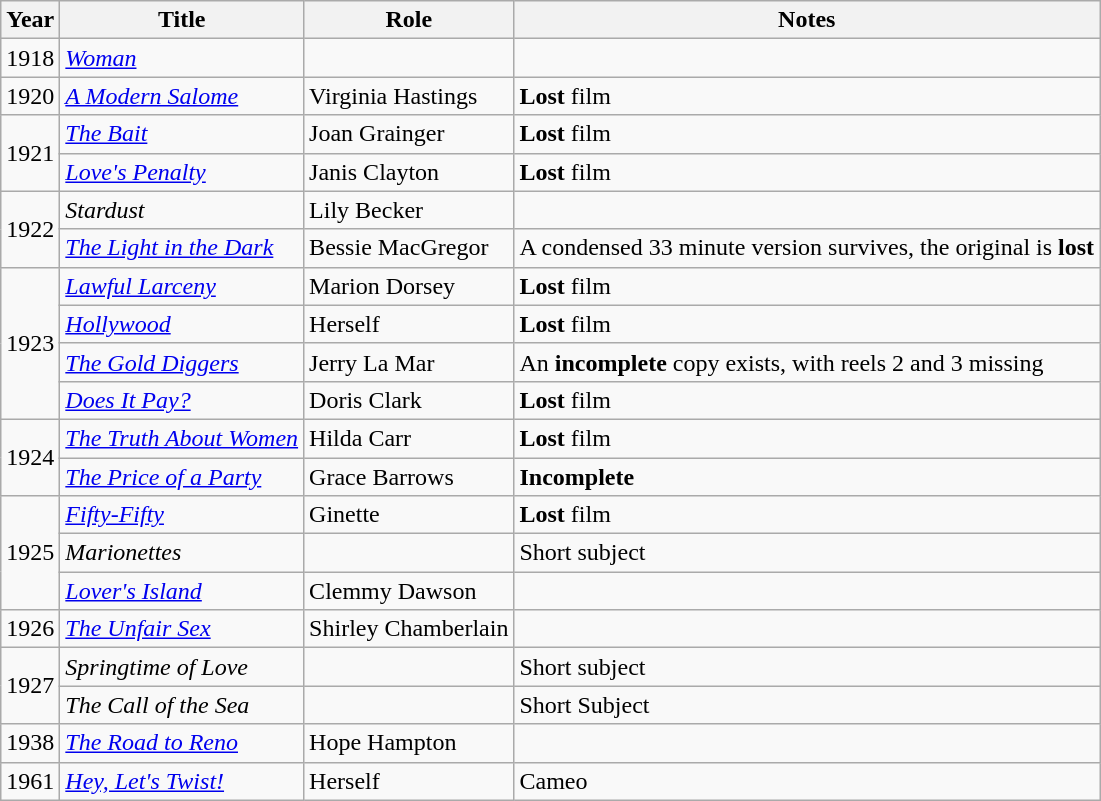<table class="wikitable sortable">
<tr>
<th class="unsortable">Year</th>
<th>Title</th>
<th>Role</th>
<th class="unsortable">Notes</th>
</tr>
<tr>
<td>1918</td>
<td><em><a href='#'>Woman</a></em></td>
<td></td>
<td></td>
</tr>
<tr>
<td>1920</td>
<td><em><a href='#'>A Modern Salome</a></em></td>
<td>Virginia Hastings</td>
<td><strong>Lost</strong> film</td>
</tr>
<tr>
<td rowspan=2>1921</td>
<td><em><a href='#'>The Bait</a></em></td>
<td>Joan Grainger</td>
<td><strong>Lost</strong> film</td>
</tr>
<tr>
<td><em><a href='#'>Love's Penalty</a></em></td>
<td>Janis Clayton</td>
<td><strong>Lost</strong> film</td>
</tr>
<tr>
<td rowspan=2>1922</td>
<td><em>Stardust</em></td>
<td>Lily Becker</td>
<td></td>
</tr>
<tr>
<td><em><a href='#'>The Light in the Dark</a></em></td>
<td>Bessie MacGregor</td>
<td>A condensed 33 minute version survives, the original is <strong>lost</strong></td>
</tr>
<tr>
<td rowspan=4>1923</td>
<td><em><a href='#'>Lawful Larceny</a></em></td>
<td>Marion Dorsey</td>
<td><strong>Lost</strong> film</td>
</tr>
<tr>
<td><em><a href='#'>Hollywood</a></em></td>
<td>Herself</td>
<td><strong>Lost</strong> film</td>
</tr>
<tr>
<td><em><a href='#'>The Gold Diggers</a></em></td>
<td>Jerry La Mar</td>
<td>An <strong>incomplete</strong> copy exists, with reels 2 and 3 missing</td>
</tr>
<tr>
<td><em><a href='#'>Does It Pay?</a></em></td>
<td>Doris Clark</td>
<td><strong>Lost</strong> film</td>
</tr>
<tr>
<td rowspan=2>1924</td>
<td><em><a href='#'>The Truth About Women</a></em></td>
<td>Hilda Carr</td>
<td><strong>Lost</strong> film</td>
</tr>
<tr>
<td><em><a href='#'>The Price of a Party</a></em></td>
<td>Grace Barrows</td>
<td><strong>Incomplete</strong></td>
</tr>
<tr>
<td rowspan=3>1925</td>
<td><em><a href='#'>Fifty-Fifty</a></em></td>
<td>Ginette</td>
<td><strong>Lost</strong> film</td>
</tr>
<tr>
<td><em>Marionettes</em></td>
<td></td>
<td>Short subject</td>
</tr>
<tr>
<td><em><a href='#'>Lover's Island</a></em></td>
<td>Clemmy Dawson</td>
<td></td>
</tr>
<tr>
<td>1926</td>
<td><em><a href='#'>The Unfair Sex</a></em></td>
<td>Shirley Chamberlain</td>
<td></td>
</tr>
<tr>
<td rowspan=2>1927</td>
<td><em>Springtime of Love</em></td>
<td></td>
<td>Short subject</td>
</tr>
<tr>
<td><em>The Call of the Sea</em></td>
<td></td>
<td>Short Subject</td>
</tr>
<tr>
<td>1938</td>
<td><em><a href='#'>The Road to Reno</a></em></td>
<td>Hope Hampton</td>
<td></td>
</tr>
<tr>
<td>1961</td>
<td><em><a href='#'>Hey, Let's Twist!</a></em></td>
<td>Herself</td>
<td>Cameo</td>
</tr>
</table>
